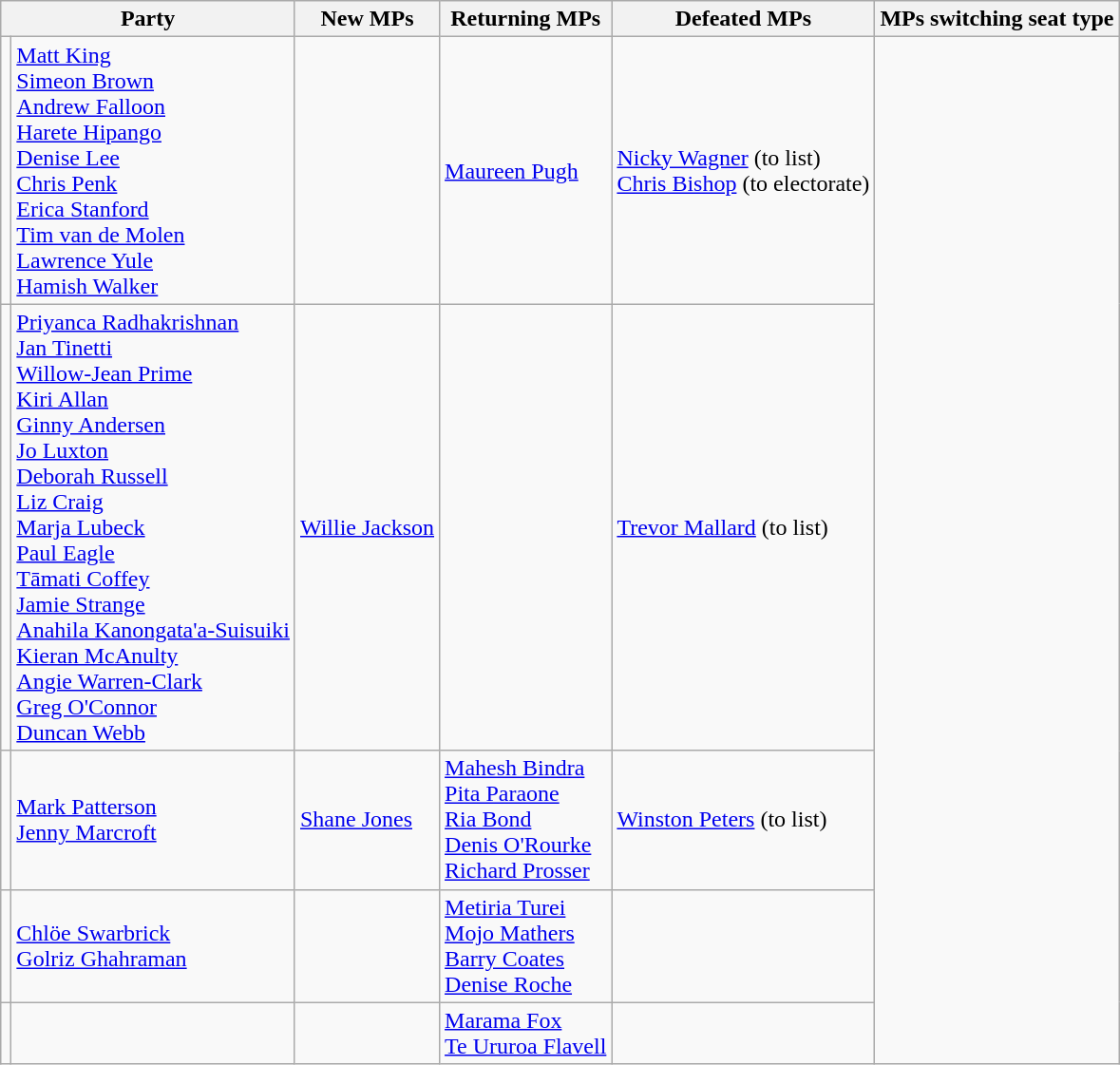<table class="wikitable">
<tr>
<th colspan=2>Party</th>
<th>New MPs</th>
<th>Returning MPs</th>
<th>Defeated MPs</th>
<th>MPs switching seat type</th>
</tr>
<tr>
<td></td>
<td><a href='#'>Matt King</a><br><a href='#'>Simeon Brown</a><br><a href='#'>Andrew Falloon</a><br><a href='#'>Harete Hipango</a><br><a href='#'>Denise Lee</a><br><a href='#'>Chris Penk</a><br><a href='#'>Erica Stanford</a><br><a href='#'>Tim van de Molen</a><br><a href='#'>Lawrence Yule</a><br><a href='#'>Hamish Walker</a></td>
<td></td>
<td><a href='#'>Maureen Pugh</a></td>
<td><a href='#'>Nicky Wagner</a> (to list)<br><a href='#'>Chris Bishop</a> (to electorate)</td>
</tr>
<tr>
<td></td>
<td><a href='#'>Priyanca Radhakrishnan</a><br><a href='#'>Jan Tinetti</a><br><a href='#'>Willow-Jean Prime</a><br><a href='#'>Kiri Allan</a><br><a href='#'>Ginny Andersen</a><br><a href='#'>Jo Luxton</a><br><a href='#'>Deborah Russell</a><br><a href='#'>Liz Craig</a><br><a href='#'>Marja Lubeck</a><br><a href='#'>Paul Eagle</a><br><a href='#'>Tāmati Coffey</a><br><a href='#'>Jamie Strange</a><br><a href='#'>Anahila Kanongata'a-Suisuiki</a><br><a href='#'>Kieran McAnulty</a><br><a href='#'>Angie Warren-Clark</a><br><a href='#'>Greg O'Connor</a><br><a href='#'>Duncan Webb</a></td>
<td><a href='#'>Willie Jackson</a></td>
<td></td>
<td><a href='#'>Trevor Mallard</a> (to list)</td>
</tr>
<tr>
<td></td>
<td><a href='#'>Mark Patterson</a><br><a href='#'>Jenny Marcroft</a></td>
<td><a href='#'>Shane Jones</a></td>
<td><a href='#'>Mahesh Bindra</a><br><a href='#'>Pita Paraone</a><br><a href='#'>Ria Bond</a><br><a href='#'>Denis O'Rourke</a><br><a href='#'>Richard Prosser</a></td>
<td><a href='#'>Winston Peters</a> (to list)</td>
</tr>
<tr>
<td></td>
<td><a href='#'>Chlöe Swarbrick</a><br><a href='#'>Golriz Ghahraman</a></td>
<td></td>
<td><a href='#'>Metiria Turei</a><br><a href='#'>Mojo Mathers</a><br><a href='#'>Barry Coates</a><br><a href='#'>Denise Roche</a></td>
<td></td>
</tr>
<tr>
<td></td>
<td></td>
<td></td>
<td><a href='#'>Marama Fox</a><br><a href='#'>Te Ururoa Flavell</a></td>
<td></td>
</tr>
</table>
